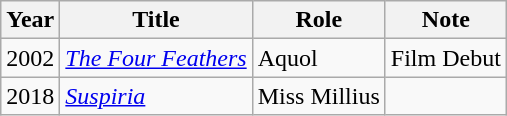<table class="wikitable">
<tr>
<th>Year</th>
<th>Title</th>
<th>Role</th>
<th>Note</th>
</tr>
<tr>
<td>2002</td>
<td><em><a href='#'>The Four Feathers</a></em></td>
<td>Aquol</td>
<td>Film Debut</td>
</tr>
<tr>
<td>2018</td>
<td><em><a href='#'>Suspiria</a></em></td>
<td>Miss Millius</td>
<td></td>
</tr>
</table>
